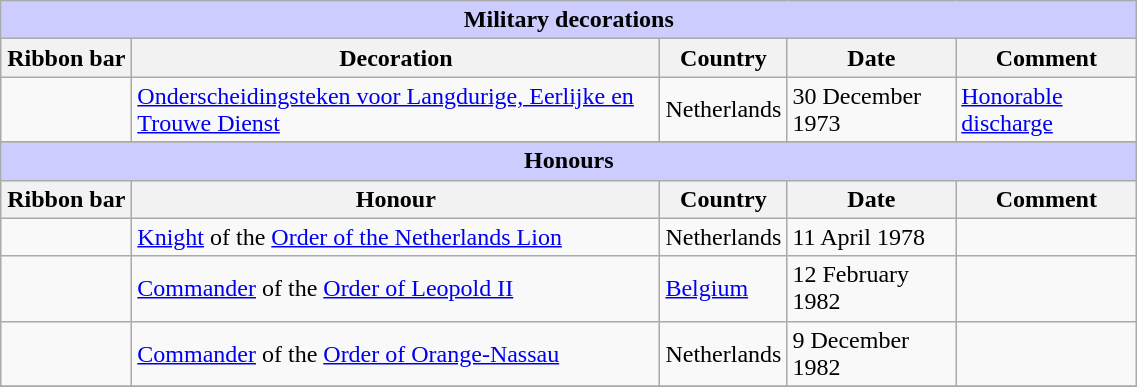<table class="wikitable" style="width:60%;">
<tr style="background:#ccf; text-align:center;">
<td colspan=5><strong>Military decorations</strong></td>
</tr>
<tr>
<th style="width:80px;">Ribbon bar</th>
<th>Decoration</th>
<th>Country</th>
<th>Date</th>
<th>Comment</th>
</tr>
<tr>
<td></td>
<td><a href='#'>Onderscheidingsteken voor Langdurige, Eerlijke en Trouwe Dienst</a></td>
<td>Netherlands</td>
<td>30 December 1973</td>
<td><a href='#'>Honorable discharge</a></td>
</tr>
<tr>
</tr>
<tr style="background:#ccf; text-align:center;">
<td colspan=5><strong>Honours</strong></td>
</tr>
<tr>
<th style="width:80px;">Ribbon bar</th>
<th>Honour</th>
<th>Country</th>
<th>Date</th>
<th>Comment</th>
</tr>
<tr>
<td></td>
<td><a href='#'>Knight</a> of the <a href='#'>Order of the Netherlands Lion</a></td>
<td>Netherlands</td>
<td>11 April 1978</td>
<td></td>
</tr>
<tr>
<td></td>
<td><a href='#'>Commander</a> of the <a href='#'>Order of Leopold II</a></td>
<td><a href='#'>Belgium</a></td>
<td>12 February 1982</td>
<td></td>
</tr>
<tr>
<td></td>
<td><a href='#'>Commander</a> of the <a href='#'>Order of Orange-Nassau</a></td>
<td>Netherlands</td>
<td>9 December 1982</td>
<td></td>
</tr>
<tr>
</tr>
</table>
